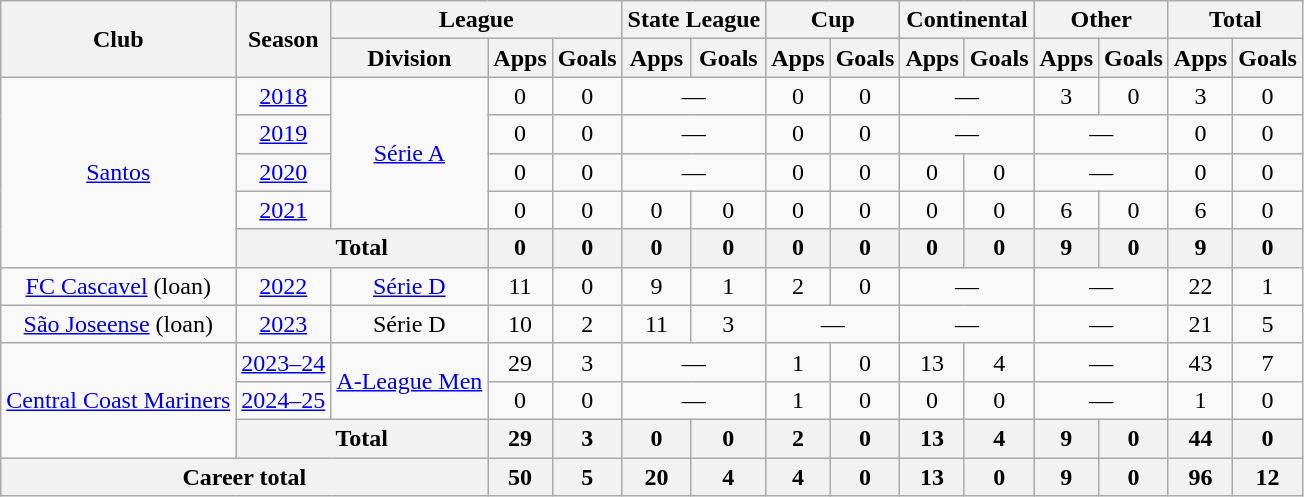<table class="wikitable" style="text-align: center;">
<tr>
<th rowspan="2">Club</th>
<th rowspan="2">Season</th>
<th colspan="3">League</th>
<th colspan="2">State League</th>
<th colspan="2">Cup</th>
<th colspan="2">Continental</th>
<th colspan="2">Other</th>
<th colspan="2">Total</th>
</tr>
<tr>
<th>Division</th>
<th>Apps</th>
<th>Goals</th>
<th>Apps</th>
<th>Goals</th>
<th>Apps</th>
<th>Goals</th>
<th>Apps</th>
<th>Goals</th>
<th>Apps</th>
<th>Goals</th>
<th>Apps</th>
<th>Goals</th>
</tr>
<tr>
<td rowspan="5" valign="center"><a href='#'>Santos</a></td>
<td><a href='#'>2018</a></td>
<td rowspan="4"><a href='#'>Série A</a></td>
<td>0</td>
<td>0</td>
<td colspan="2">—</td>
<td>0</td>
<td>0</td>
<td colspan="2">—</td>
<td>3</td>
<td>0</td>
<td>3</td>
<td>0</td>
</tr>
<tr>
<td><a href='#'>2019</a></td>
<td>0</td>
<td>0</td>
<td colspan="2">—</td>
<td>0</td>
<td>0</td>
<td colspan="2">—</td>
<td colspan="2">—</td>
<td>0</td>
<td>0</td>
</tr>
<tr>
<td><a href='#'>2020</a></td>
<td>0</td>
<td>0</td>
<td colspan="2">—</td>
<td>0</td>
<td>0</td>
<td>0</td>
<td>0</td>
<td colspan="2">—</td>
<td>0</td>
<td>0</td>
</tr>
<tr>
<td><a href='#'>2021</a></td>
<td>0</td>
<td>0</td>
<td>0</td>
<td>0</td>
<td>0</td>
<td>0</td>
<td>0</td>
<td>0</td>
<td>6</td>
<td>0</td>
<td>6</td>
<td>0</td>
</tr>
<tr>
<th colspan="2">Total</th>
<th>0</th>
<th>0</th>
<th>0</th>
<th>0</th>
<th>0</th>
<th>0</th>
<th>0</th>
<th>0</th>
<th>9</th>
<th>0</th>
<th>9</th>
<th>0</th>
</tr>
<tr>
<td valign="center"><a href='#'>FC Cascavel</a> (loan)</td>
<td><a href='#'>2022</a></td>
<td><a href='#'>Série D</a></td>
<td>11</td>
<td>0</td>
<td>9</td>
<td>1</td>
<td>2</td>
<td>0</td>
<td colspan="2">—</td>
<td colspan="2">—</td>
<td>22</td>
<td>1</td>
</tr>
<tr>
<td valign="center"><a href='#'>São Joseense</a> (loan)</td>
<td><a href='#'>2023</a></td>
<td>Série D</td>
<td>10</td>
<td>2</td>
<td>11</td>
<td>3</td>
<td colspan="2">—</td>
<td colspan="2">—</td>
<td colspan="2">—</td>
<td>21</td>
<td>5</td>
</tr>
<tr>
<td rowspan="3" valign="center"><a href='#'>Central Coast Mariners</a></td>
<td><a href='#'>2023–24</a></td>
<td rowspan="2"><a href='#'>A-League Men</a></td>
<td>29</td>
<td>3</td>
<td colspan="2">—</td>
<td>1</td>
<td>0</td>
<td>13</td>
<td>4</td>
<td colspan="2">—</td>
<td>43</td>
<td>7</td>
</tr>
<tr>
<td><a href='#'>2024–25</a></td>
<td>0</td>
<td>0</td>
<td colspan="2">—</td>
<td>1</td>
<td>0</td>
<td>0</td>
<td>0</td>
<td colspan="2">—</td>
<td>1</td>
<td>0</td>
</tr>
<tr>
<th colspan="2">Total</th>
<th>29</th>
<th>3</th>
<th>0</th>
<th>0</th>
<th>2</th>
<th>0</th>
<th>13</th>
<th>4</th>
<th>9</th>
<th>0</th>
<th>44</th>
<th>0</th>
</tr>
<tr>
<th colspan="3"><strong>Career total</strong></th>
<th>50</th>
<th>5</th>
<th>20</th>
<th>4</th>
<th>4</th>
<th>0</th>
<th>13</th>
<th>0</th>
<th>9</th>
<th>0</th>
<th>96</th>
<th>12</th>
</tr>
</table>
